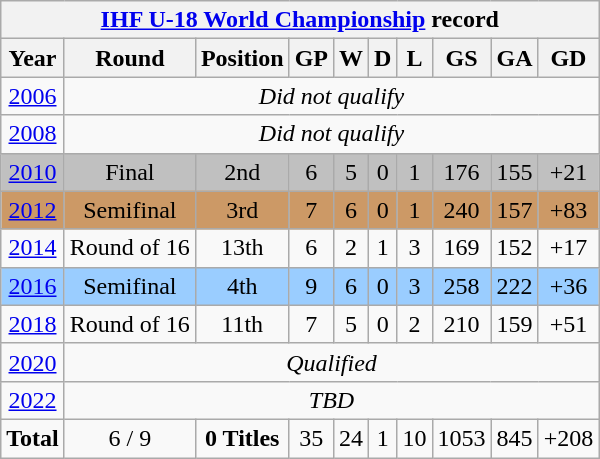<table class="wikitable" style="text-align: center;">
<tr>
<th colspan=10><a href='#'>IHF U-18 World Championship</a> record</th>
</tr>
<tr>
<th>Year</th>
<th>Round</th>
<th>Position</th>
<th>GP</th>
<th>W</th>
<th>D</th>
<th>L</th>
<th>GS</th>
<th>GA</th>
<th>GD</th>
</tr>
<tr bgcolor=>
<td> <a href='#'>2006</a></td>
<td colspan="9"><em>Did not qualify</em></td>
</tr>
<tr bgcolor=>
<td> <a href='#'>2008</a></td>
<td colspan="9"><em>Did not qualify</em></td>
</tr>
<tr bgcolor=silver>
<td> <a href='#'>2010</a></td>
<td>Final</td>
<td>2nd</td>
<td>6</td>
<td>5</td>
<td>0</td>
<td>1</td>
<td>176</td>
<td>155</td>
<td>+21</td>
</tr>
<tr bgcolor=#cc9966>
<td> <a href='#'>2012</a></td>
<td>Semifinal</td>
<td>3rd</td>
<td>7</td>
<td>6</td>
<td>0</td>
<td>1</td>
<td>240</td>
<td>157</td>
<td>+83</td>
</tr>
<tr bgcolor=>
<td> <a href='#'>2014</a></td>
<td>Round of 16</td>
<td>13th</td>
<td>6</td>
<td>2</td>
<td>1</td>
<td>3</td>
<td>169</td>
<td>152</td>
<td>+17</td>
</tr>
<tr bgcolor=#9acdff>
<td> <a href='#'>2016</a></td>
<td>Semifinal</td>
<td>4th</td>
<td>9</td>
<td>6</td>
<td>0</td>
<td>3</td>
<td>258</td>
<td>222</td>
<td>+36</td>
</tr>
<tr>
<td> <a href='#'>2018</a></td>
<td>Round of 16</td>
<td>11th</td>
<td>7</td>
<td>5</td>
<td>0</td>
<td>2</td>
<td>210</td>
<td>159</td>
<td>+51</td>
</tr>
<tr>
<td> <a href='#'>2020</a></td>
<td colspan ="9"><em>Qualified</em></td>
</tr>
<tr>
<td> <a href='#'>2022</a></td>
<td colspan="9"><em>TBD</em></td>
</tr>
<tr>
<td><strong>Total</strong></td>
<td>6 / 9</td>
<td><strong>0 Titles</strong></td>
<td>35</td>
<td>24</td>
<td>1</td>
<td>10</td>
<td>1053</td>
<td>845</td>
<td>+208</td>
</tr>
</table>
